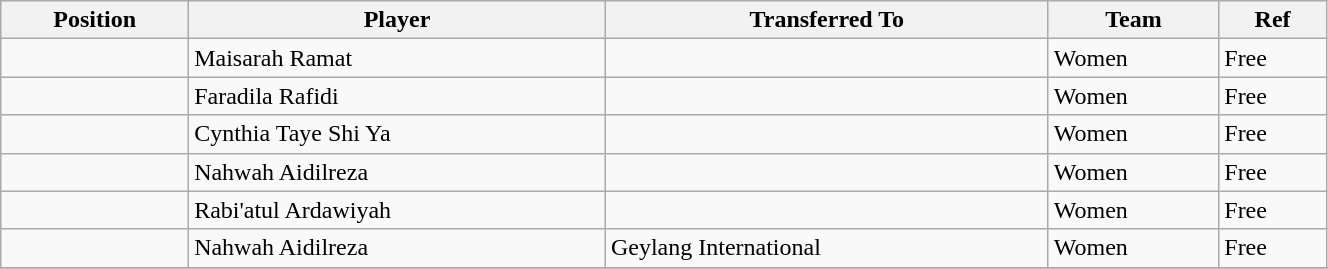<table class="wikitable sortable" style="width:70%; text-align:center; font-size:100%; text-align:left;">
<tr>
<th>Position</th>
<th>Player</th>
<th>Transferred To</th>
<th>Team</th>
<th>Ref</th>
</tr>
<tr>
<td></td>
<td> Maisarah Ramat</td>
<td></td>
<td>Women</td>
<td>Free</td>
</tr>
<tr>
<td></td>
<td> Faradila Rafidi</td>
<td></td>
<td>Women</td>
<td>Free</td>
</tr>
<tr>
<td></td>
<td> Cynthia Taye Shi Ya</td>
<td></td>
<td>Women</td>
<td>Free</td>
</tr>
<tr>
<td></td>
<td> Nahwah Aidilreza</td>
<td></td>
<td>Women</td>
<td>Free</td>
</tr>
<tr>
<td></td>
<td> Rabi'atul Ardawiyah</td>
<td></td>
<td>Women</td>
<td>Free</td>
</tr>
<tr>
<td></td>
<td> Nahwah Aidilreza</td>
<td> Geylang International</td>
<td>Women</td>
<td>Free </td>
</tr>
<tr>
</tr>
</table>
